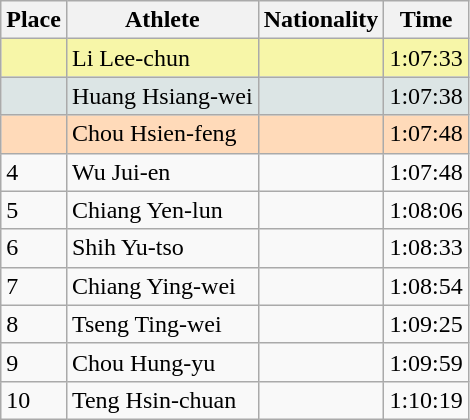<table class="wikitable sortable">
<tr>
<th scope="col">Place</th>
<th scope="col">Athlete</th>
<th scope="col">Nationality</th>
<th scope="col">Time</th>
</tr>
<tr bgcolor="#F7F6A8">
<td></td>
<td>Li Lee-chun</td>
<td></td>
<td>1:07:33</td>
</tr>
<tr bgcolor="#DCE5E5">
<td></td>
<td>Huang Hsiang-wei</td>
<td></td>
<td>1:07:38</td>
</tr>
<tr bgcolor="#FFDAB9">
<td></td>
<td>Chou Hsien-feng</td>
<td></td>
<td>1:07:48</td>
</tr>
<tr>
<td>4</td>
<td>Wu Jui-en</td>
<td></td>
<td>1:07:48</td>
</tr>
<tr>
<td>5</td>
<td>Chiang Yen-lun</td>
<td></td>
<td>1:08:06</td>
</tr>
<tr>
<td>6</td>
<td>Shih Yu-tso</td>
<td></td>
<td>1:08:33</td>
</tr>
<tr>
<td>7</td>
<td>Chiang Ying-wei</td>
<td></td>
<td>1:08:54</td>
</tr>
<tr>
<td>8</td>
<td>Tseng Ting-wei</td>
<td></td>
<td>1:09:25</td>
</tr>
<tr>
<td>9</td>
<td>Chou Hung-yu</td>
<td></td>
<td>1:09:59</td>
</tr>
<tr>
<td>10</td>
<td>Teng Hsin-chuan</td>
<td></td>
<td>1:10:19</td>
</tr>
</table>
